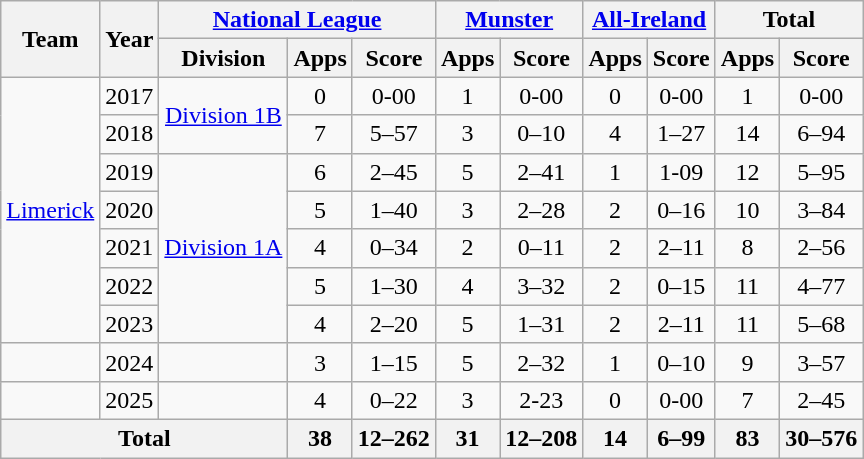<table class="wikitable" style="text-align:center">
<tr>
<th rowspan="2">Team</th>
<th rowspan="2">Year</th>
<th colspan="3"><a href='#'>National League</a></th>
<th colspan="2"><a href='#'>Munster</a></th>
<th colspan="2"><a href='#'>All-Ireland</a></th>
<th colspan="2">Total</th>
</tr>
<tr>
<th>Division</th>
<th>Apps</th>
<th>Score</th>
<th>Apps</th>
<th>Score</th>
<th>Apps</th>
<th>Score</th>
<th>Apps</th>
<th>Score</th>
</tr>
<tr>
<td rowspan="7"><a href='#'>Limerick</a></td>
<td>2017</td>
<td rowspan="2"><a href='#'>Division 1B</a></td>
<td>0</td>
<td>0-00</td>
<td>1</td>
<td>0-00</td>
<td>0</td>
<td>0-00</td>
<td>1</td>
<td>0-00</td>
</tr>
<tr>
<td>2018</td>
<td>7</td>
<td>5–57</td>
<td>3</td>
<td>0–10</td>
<td>4</td>
<td>1–27</td>
<td>14</td>
<td>6–94</td>
</tr>
<tr>
<td>2019</td>
<td rowspan="5"><a href='#'>Division 1A</a></td>
<td>6</td>
<td>2–45</td>
<td>5</td>
<td>2–41</td>
<td>1</td>
<td>1-09</td>
<td>12</td>
<td>5–95</td>
</tr>
<tr>
<td>2020</td>
<td>5</td>
<td>1–40</td>
<td>3</td>
<td>2–28</td>
<td>2</td>
<td>0–16</td>
<td>10</td>
<td>3–84</td>
</tr>
<tr>
<td>2021</td>
<td>4</td>
<td>0–34</td>
<td>2</td>
<td>0–11</td>
<td>2</td>
<td>2–11</td>
<td>8</td>
<td>2–56</td>
</tr>
<tr>
<td>2022</td>
<td>5</td>
<td>1–30</td>
<td>4</td>
<td>3–32</td>
<td>2</td>
<td>0–15</td>
<td>11</td>
<td>4–77</td>
</tr>
<tr>
<td>2023</td>
<td>4</td>
<td>2–20</td>
<td>5</td>
<td>1–31</td>
<td>2</td>
<td>2–11</td>
<td>11</td>
<td>5–68</td>
</tr>
<tr>
<td></td>
<td>2024</td>
<td></td>
<td>3</td>
<td>1–15</td>
<td>5</td>
<td>2–32</td>
<td>1</td>
<td>0–10</td>
<td>9</td>
<td>3–57</td>
</tr>
<tr>
<td></td>
<td>2025</td>
<td></td>
<td>4</td>
<td>0–22</td>
<td>3</td>
<td>2-23</td>
<td>0</td>
<td>0-00</td>
<td>7</td>
<td>2–45</td>
</tr>
<tr>
<th colspan="3">Total</th>
<th>38</th>
<th>12–262</th>
<th>31</th>
<th>12–208</th>
<th>14</th>
<th>6–99</th>
<th>83</th>
<th>30–576</th>
</tr>
</table>
